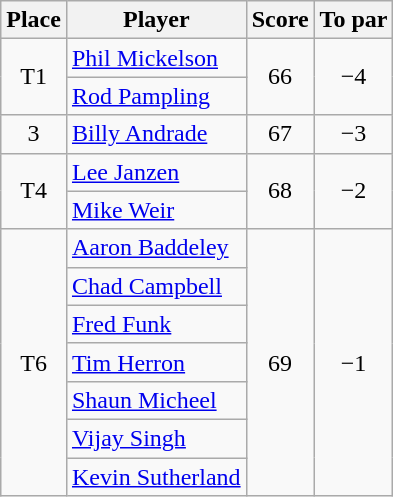<table class="wikitable">
<tr>
<th>Place</th>
<th>Player</th>
<th>Score</th>
<th>To par</th>
</tr>
<tr>
<td rowspan="2" align=center>T1</td>
<td> <a href='#'>Phil Mickelson</a></td>
<td rowspan="2" align=center>66</td>
<td rowspan="2" align=center>−4</td>
</tr>
<tr>
<td> <a href='#'>Rod Pampling</a></td>
</tr>
<tr>
<td align=center>3</td>
<td> <a href='#'>Billy Andrade</a></td>
<td align=center>67</td>
<td align=center>−3</td>
</tr>
<tr>
<td rowspan="2" align=center>T4</td>
<td> <a href='#'>Lee Janzen</a></td>
<td rowspan="2" align=center>68</td>
<td rowspan="2" align=center>−2</td>
</tr>
<tr>
<td> <a href='#'>Mike Weir</a></td>
</tr>
<tr>
<td rowspan="7" align=center>T6</td>
<td> <a href='#'>Aaron Baddeley</a></td>
<td rowspan="7" align=center>69</td>
<td rowspan="7" align=center>−1</td>
</tr>
<tr>
<td> <a href='#'>Chad Campbell</a></td>
</tr>
<tr>
<td> <a href='#'>Fred Funk</a></td>
</tr>
<tr>
<td> <a href='#'>Tim Herron</a></td>
</tr>
<tr>
<td> <a href='#'>Shaun Micheel</a></td>
</tr>
<tr>
<td> <a href='#'>Vijay Singh</a></td>
</tr>
<tr>
<td> <a href='#'>Kevin Sutherland</a></td>
</tr>
</table>
